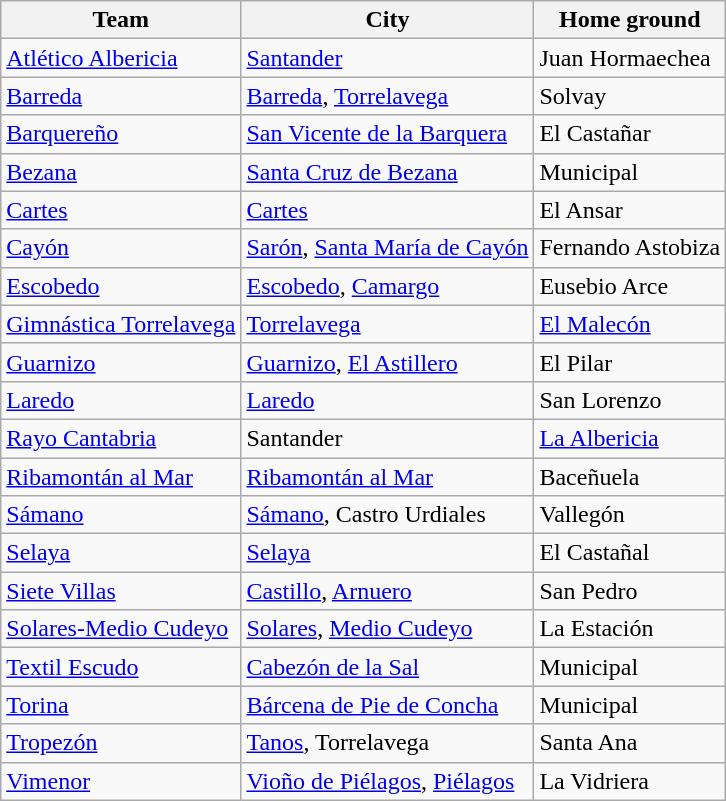<table class="wikitable sortable">
<tr>
<th>Team</th>
<th>City</th>
<th>Home ground</th>
</tr>
<tr>
<td><a href='#'>Atlético Albericia</a></td>
<td><a href='#'>Santander</a></td>
<td>Juan Hormaechea</td>
</tr>
<tr>
<td><a href='#'>Barreda</a></td>
<td><a href='#'>Barreda</a>, <a href='#'>Torrelavega</a></td>
<td>Solvay</td>
</tr>
<tr>
<td><a href='#'>Barquereño</a></td>
<td><a href='#'>San Vicente de la Barquera</a></td>
<td>El Castañar</td>
</tr>
<tr>
<td><a href='#'>Bezana</a></td>
<td><a href='#'>Santa Cruz de Bezana</a></td>
<td>Municipal</td>
</tr>
<tr>
<td><a href='#'>Cartes</a></td>
<td><a href='#'>Cartes</a></td>
<td>El Ansar</td>
</tr>
<tr>
<td><a href='#'>Cayón</a></td>
<td><a href='#'>Sarón</a>, <a href='#'>Santa María de Cayón</a></td>
<td>Fernando Astobiza</td>
</tr>
<tr>
<td><a href='#'>Escobedo</a></td>
<td><a href='#'>Escobedo</a>, <a href='#'>Camargo</a></td>
<td>Eusebio Arce</td>
</tr>
<tr>
<td><a href='#'>Gimnástica Torrelavega</a></td>
<td><a href='#'>Torrelavega</a></td>
<td><a href='#'>El Malecón</a></td>
</tr>
<tr>
<td><a href='#'>Guarnizo</a></td>
<td><a href='#'>Guarnizo</a>, <a href='#'>El Astillero</a></td>
<td>El Pilar</td>
</tr>
<tr>
<td><a href='#'>Laredo</a></td>
<td><a href='#'>Laredo</a></td>
<td>San Lorenzo</td>
</tr>
<tr>
<td><a href='#'>Rayo Cantabria</a></td>
<td>Santander</td>
<td><a href='#'>La Albericia</a></td>
</tr>
<tr>
<td><a href='#'>Ribamontán al Mar</a></td>
<td><a href='#'>Ribamontán al Mar</a></td>
<td>Baceñuela</td>
</tr>
<tr>
<td><a href='#'>Sámano</a></td>
<td><a href='#'>Sámano</a>, Castro Urdiales</td>
<td>Vallegón</td>
</tr>
<tr>
<td><a href='#'>Selaya</a></td>
<td><a href='#'>Selaya</a></td>
<td>El Castañal</td>
</tr>
<tr>
<td><a href='#'>Siete Villas</a></td>
<td><a href='#'>Castillo</a>, <a href='#'>Arnuero</a></td>
<td>San Pedro</td>
</tr>
<tr>
<td><a href='#'>Solares-Medio Cudeyo</a></td>
<td><a href='#'>Solares</a>, <a href='#'>Medio Cudeyo</a></td>
<td>La Estación</td>
</tr>
<tr>
<td><a href='#'>Textil Escudo</a></td>
<td><a href='#'>Cabezón de la Sal</a></td>
<td>Municipal</td>
</tr>
<tr>
<td><a href='#'>Torina</a></td>
<td><a href='#'>Bárcena de Pie de Concha</a></td>
<td>Municipal</td>
</tr>
<tr>
<td><a href='#'>Tropezón</a></td>
<td><a href='#'>Tanos</a>, Torrelavega</td>
<td>Santa Ana</td>
</tr>
<tr>
<td><a href='#'>Vimenor</a></td>
<td><a href='#'>Vioño de Piélagos</a>, <a href='#'>Piélagos</a></td>
<td>La Vidriera</td>
</tr>
</table>
